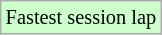<table class="wikitable sortable" style="font-size: 85%;">
<tr style="background:#ccffcc;">
<td>Fastest session lap</td>
</tr>
</table>
